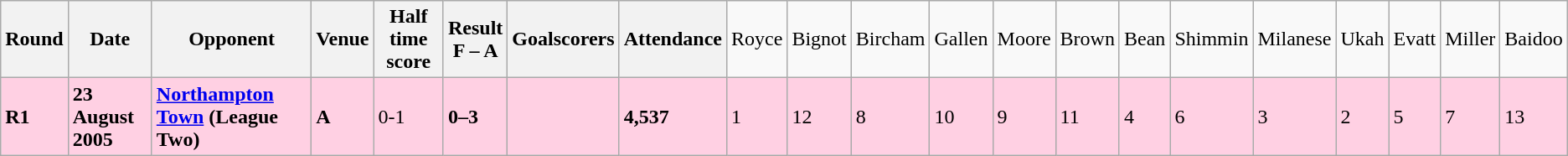<table class="wikitable">
<tr>
<th><strong>Round</strong></th>
<th><strong>Date</strong></th>
<th><strong>Opponent</strong></th>
<th><strong>Venue</strong></th>
<th><strong>Half time score</strong></th>
<th><strong>Result</strong><br><strong>F – A</strong></th>
<th><strong>Goalscorers</strong></th>
<th><strong>Attendance</strong></th>
<td>Royce</td>
<td>Bignot</td>
<td>Bircham</td>
<td>Gallen</td>
<td>Moore</td>
<td>Brown</td>
<td>Bean</td>
<td>Shimmin</td>
<td>Milanese</td>
<td>Ukah</td>
<td>Evatt</td>
<td>Miller</td>
<td>Baidoo</td>
</tr>
<tr style="background-color: #ffd0e3;">
<td><strong>R1</strong></td>
<td><strong>23 August 2005</strong></td>
<td><strong><a href='#'>Northampton Town</a> (League Two)</strong></td>
<td><strong>A</strong></td>
<td>0-1</td>
<td><strong>0–3</strong></td>
<td></td>
<td><strong>4,537</strong></td>
<td>1</td>
<td>12</td>
<td>8</td>
<td>10</td>
<td>9</td>
<td>11</td>
<td>4</td>
<td>6</td>
<td>3</td>
<td>2</td>
<td>5</td>
<td>7</td>
<td>13</td>
</tr>
</table>
